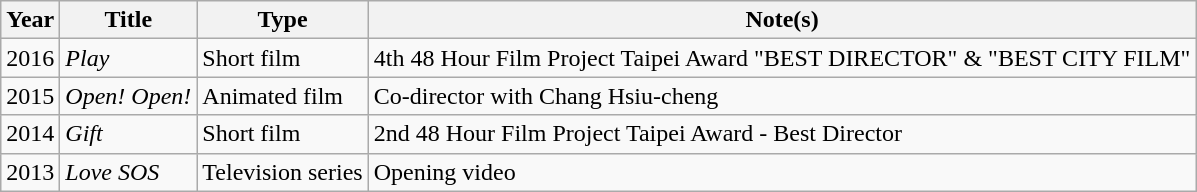<table class="wikitable sortable">
<tr>
<th>Year</th>
<th>Title</th>
<th>Type</th>
<th>Note(s)</th>
</tr>
<tr>
<td>2016</td>
<td><em>Play</em></td>
<td>Short film</td>
<td>4th 48 Hour Film Project Taipei Award "BEST DIRECTOR" & "BEST CITY FILM"<br></td>
</tr>
<tr>
<td>2015</td>
<td><em>Open! Open!</em></td>
<td>Animated film</td>
<td>Co-director with Chang Hsiu-cheng</td>
</tr>
<tr>
<td>2014</td>
<td><em>Gift</em></td>
<td>Short film</td>
<td>2nd 48 Hour Film Project Taipei Award - Best Director</td>
</tr>
<tr>
<td>2013</td>
<td><em>Love SOS</em></td>
<td>Television series</td>
<td>Opening video</td>
</tr>
</table>
